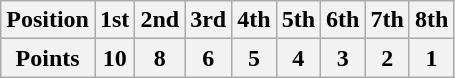<table class="wikitable">
<tr>
<th>Position</th>
<th>1st</th>
<th>2nd</th>
<th>3rd</th>
<th>4th</th>
<th>5th</th>
<th>6th</th>
<th>7th</th>
<th>8th</th>
</tr>
<tr>
<th>Points</th>
<th>10</th>
<th>8</th>
<th>6</th>
<th>5</th>
<th>4</th>
<th>3</th>
<th>2</th>
<th>1</th>
</tr>
</table>
